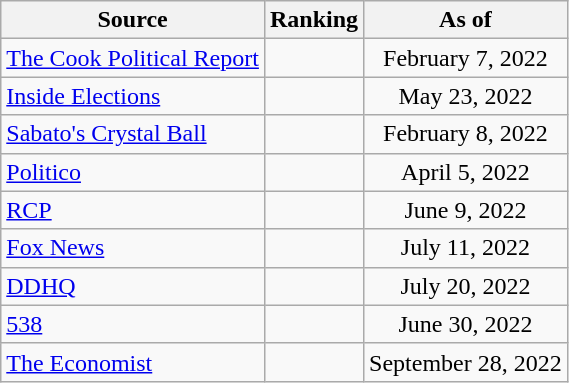<table class="wikitable" style="text-align:center">
<tr>
<th>Source</th>
<th>Ranking</th>
<th>As of</th>
</tr>
<tr>
<td align="left"><a href='#'>The Cook Political Report</a></td>
<td></td>
<td>February 7, 2022</td>
</tr>
<tr>
<td align="left"><a href='#'>Inside Elections</a></td>
<td></td>
<td>May 23, 2022</td>
</tr>
<tr>
<td align="left"><a href='#'>Sabato's Crystal Ball</a></td>
<td></td>
<td>February 8, 2022</td>
</tr>
<tr>
<td align="left"><a href='#'>Politico</a></td>
<td></td>
<td>April 5, 2022</td>
</tr>
<tr>
<td align="left"><a href='#'>RCP</a></td>
<td></td>
<td>June 9, 2022</td>
</tr>
<tr>
<td align="left"><a href='#'>Fox News</a></td>
<td></td>
<td>July 11, 2022</td>
</tr>
<tr>
<td align="left"><a href='#'>DDHQ</a></td>
<td></td>
<td>July 20, 2022</td>
</tr>
<tr>
<td align="left"><a href='#'>538</a></td>
<td></td>
<td>June 30, 2022</td>
</tr>
<tr>
<td align="left"><a href='#'>The Economist</a></td>
<td></td>
<td>September 28, 2022</td>
</tr>
</table>
